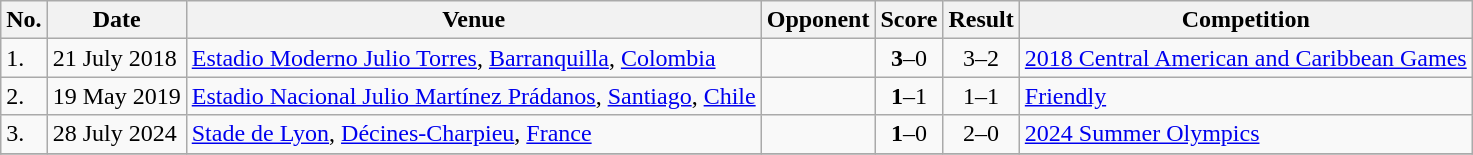<table class="wikitable">
<tr>
<th>No.</th>
<th>Date</th>
<th>Venue</th>
<th>Opponent</th>
<th>Score</th>
<th>Result</th>
<th>Competition</th>
</tr>
<tr>
<td>1.</td>
<td>21 July 2018</td>
<td><a href='#'>Estadio Moderno Julio Torres</a>, <a href='#'>Barranquilla</a>, <a href='#'>Colombia</a></td>
<td></td>
<td align=center><strong>3</strong>–0</td>
<td align=center>3–2</td>
<td><a href='#'>2018 Central American and Caribbean Games</a></td>
</tr>
<tr>
<td>2.</td>
<td>19 May 2019</td>
<td><a href='#'>Estadio Nacional Julio Martínez Prádanos</a>, <a href='#'>Santiago</a>, <a href='#'>Chile</a></td>
<td></td>
<td align=center><strong>1</strong>–1</td>
<td align=center>1–1</td>
<td><a href='#'>Friendly</a></td>
</tr>
<tr>
<td>3.</td>
<td>28 July 2024</td>
<td><a href='#'>Stade de Lyon</a>, <a href='#'>Décines-Charpieu</a>, <a href='#'>France</a></td>
<td></td>
<td align=center><strong>1</strong>–0</td>
<td align=center>2–0</td>
<td><a href='#'>2024 Summer Olympics</a></td>
</tr>
<tr>
</tr>
</table>
